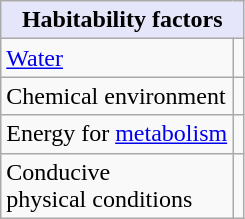<table class="wikitable">
<tr>
<th style="align: center; background: lavender;" colspan="2"><strong>Habitability factors</strong></th>
</tr>
<tr>
<td><a href='#'>Water</a></td>
<td></td>
</tr>
<tr>
<td>Chemical environment</td>
<td></td>
</tr>
<tr>
<td>Energy for <a href='#'>metabolism</a></td>
<td></td>
</tr>
<tr>
<td>Conducive <br>physical conditions</td>
<td></td>
</tr>
</table>
